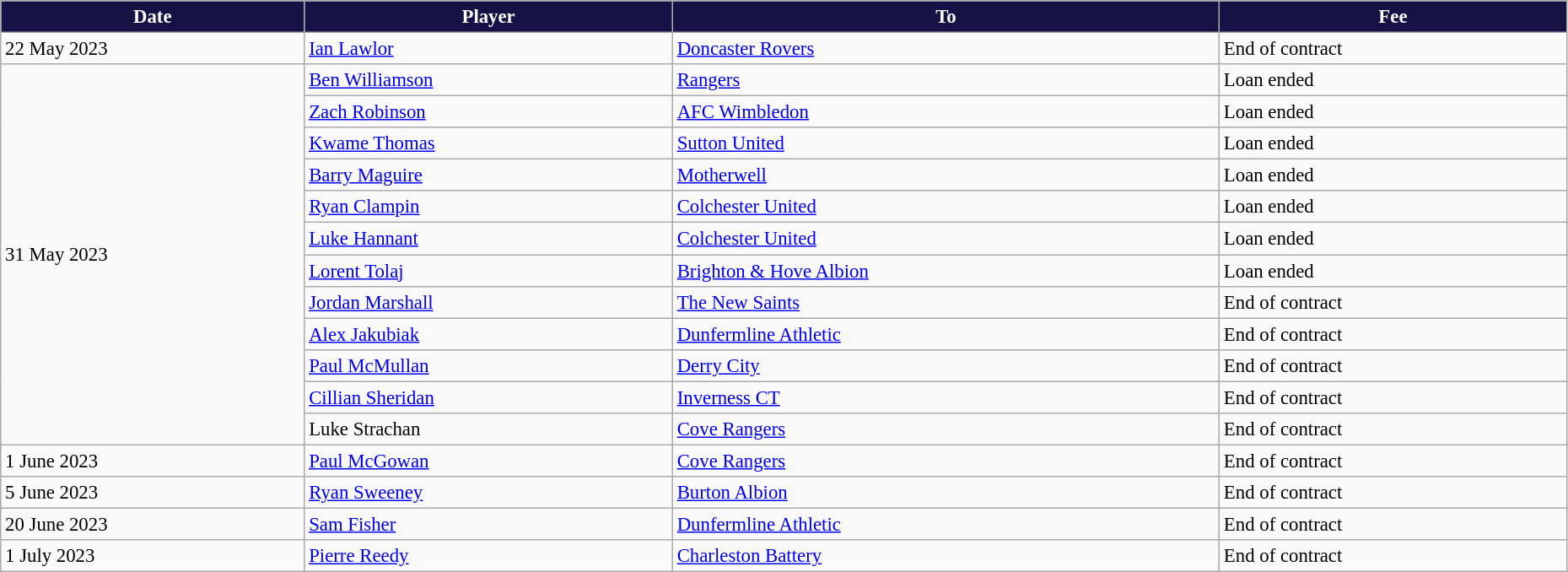<table class="wikitable" style="text-align:left; font-size:95%;width:98%;">
<tr>
<th style="background:#181146; color:white;">Date</th>
<th style="background:#181146; color:white;">Player</th>
<th style="background:#181146; color:white;">To</th>
<th style="background:#181146; color:white;">Fee</th>
</tr>
<tr>
<td>22 May 2023</td>
<td> <a href='#'>Ian Lawlor</a></td>
<td> <a href='#'>Doncaster Rovers</a></td>
<td>End of contract</td>
</tr>
<tr>
<td rowspan="12">31 May 2023</td>
<td> <a href='#'>Ben Williamson</a></td>
<td> <a href='#'>Rangers</a></td>
<td>Loan ended</td>
</tr>
<tr>
<td> <a href='#'>Zach Robinson</a></td>
<td> <a href='#'>AFC Wimbledon</a></td>
<td>Loan ended</td>
</tr>
<tr>
<td> <a href='#'>Kwame Thomas</a></td>
<td> <a href='#'>Sutton United</a></td>
<td>Loan ended</td>
</tr>
<tr>
<td> <a href='#'>Barry Maguire</a></td>
<td> <a href='#'>Motherwell</a></td>
<td>Loan ended</td>
</tr>
<tr>
<td> <a href='#'>Ryan Clampin</a></td>
<td> <a href='#'>Colchester United</a></td>
<td>Loan ended</td>
</tr>
<tr>
<td> <a href='#'>Luke Hannant</a></td>
<td> <a href='#'>Colchester United</a></td>
<td>Loan ended</td>
</tr>
<tr>
<td> <a href='#'>Lorent Tolaj</a></td>
<td> <a href='#'>Brighton & Hove Albion</a></td>
<td>Loan ended</td>
</tr>
<tr>
<td> <a href='#'>Jordan Marshall</a></td>
<td> <a href='#'>The New Saints</a></td>
<td>End of contract</td>
</tr>
<tr>
<td> <a href='#'>Alex Jakubiak</a></td>
<td> <a href='#'>Dunfermline Athletic</a></td>
<td>End of contract</td>
</tr>
<tr>
<td> <a href='#'>Paul McMullan</a></td>
<td> <a href='#'>Derry City</a></td>
<td>End of contract</td>
</tr>
<tr>
<td> <a href='#'>Cillian Sheridan</a></td>
<td> <a href='#'>Inverness CT</a></td>
<td>End of contract</td>
</tr>
<tr>
<td> Luke Strachan</td>
<td> <a href='#'>Cove Rangers</a></td>
<td>End of contract</td>
</tr>
<tr>
<td>1 June 2023</td>
<td> <a href='#'>Paul McGowan</a></td>
<td> <a href='#'>Cove Rangers</a></td>
<td>End of contract</td>
</tr>
<tr>
<td>5 June 2023</td>
<td> <a href='#'>Ryan Sweeney</a></td>
<td> <a href='#'>Burton Albion</a></td>
<td>End of contract</td>
</tr>
<tr>
<td>20 June 2023</td>
<td> <a href='#'>Sam Fisher</a></td>
<td> <a href='#'>Dunfermline Athletic</a></td>
<td>End of contract</td>
</tr>
<tr>
<td>1 July 2023</td>
<td> <a href='#'>Pierre Reedy</a></td>
<td> <a href='#'>Charleston Battery</a></td>
<td>End of contract</td>
</tr>
</table>
